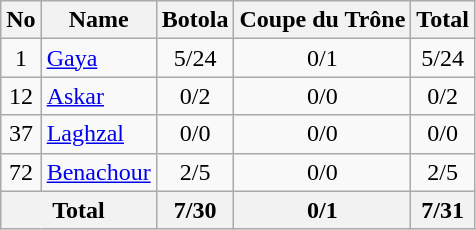<table class="wikitable" style="text-align: center;">
<tr>
<th>No</th>
<th>Name</th>
<th>Botola</th>
<th>Coupe du Trône</th>
<th>Total</th>
</tr>
<tr>
<td>1</td>
<td align=left> <a href='#'>Gaya</a></td>
<td>5/24</td>
<td>0/1</td>
<td>5/24</td>
</tr>
<tr>
<td>12</td>
<td align=left> <a href='#'>Askar</a></td>
<td>0/2</td>
<td>0/0</td>
<td>0/2</td>
</tr>
<tr>
<td>37</td>
<td align=left> <a href='#'>Laghzal</a></td>
<td>0/0</td>
<td>0/0</td>
<td>0/0</td>
</tr>
<tr>
<td>72</td>
<td align=left> <a href='#'>Benachour</a></td>
<td>2/5</td>
<td>0/0</td>
<td>2/5</td>
</tr>
<tr>
<th colspan=2>Total</th>
<th>7/30</th>
<th>0/1</th>
<th>7/31</th>
</tr>
</table>
